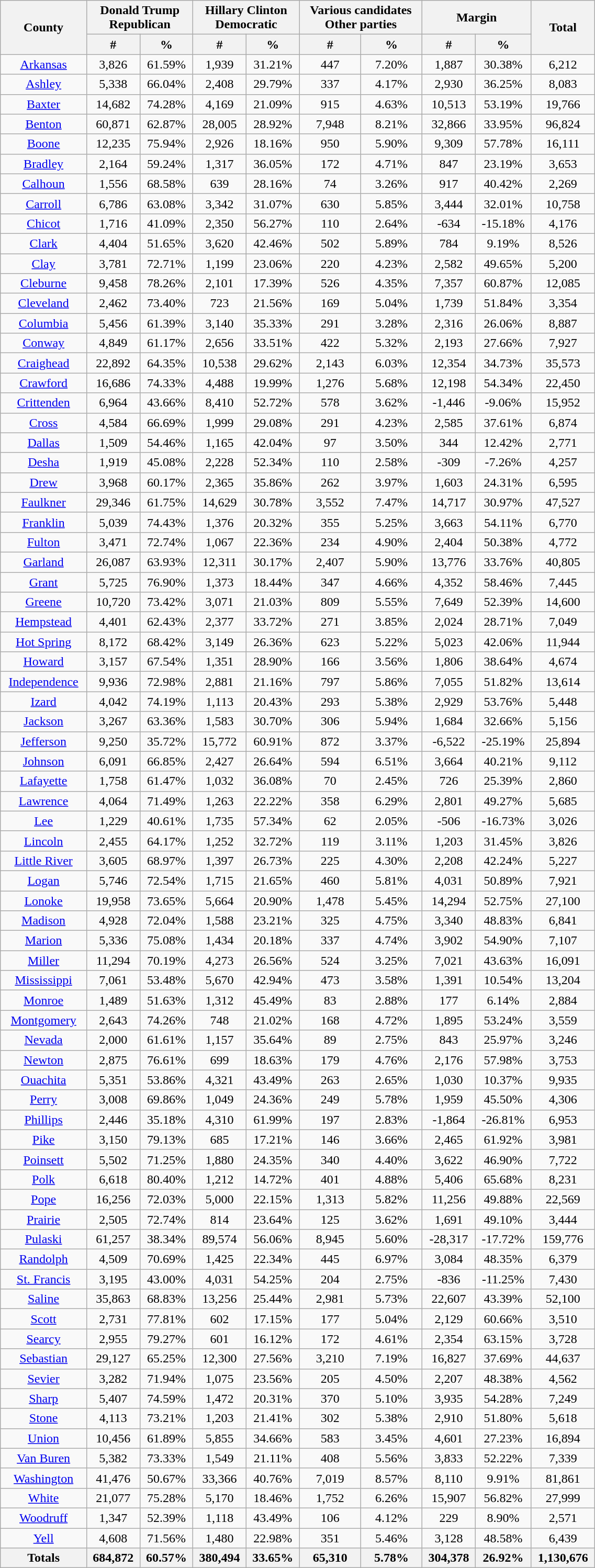<table width="60%" class="wikitable sortable">
<tr>
<th rowspan="2">County</th>
<th colspan="2">Donald Trump<br>Republican</th>
<th colspan="2">Hillary Clinton<br>Democratic</th>
<th colspan="2">Various candidates<br>Other parties</th>
<th colspan="2">Margin</th>
<th rowspan="2">Total</th>
</tr>
<tr>
<th style="text-align:center;" data-sort-type="number">#</th>
<th style="text-align:center;" data-sort-type="number">%</th>
<th style="text-align:center;" data-sort-type="number">#</th>
<th style="text-align:center;" data-sort-type="number">%</th>
<th style="text-align:center;" data-sort-type="number">#</th>
<th style="text-align:center;" data-sort-type="number">%</th>
<th style="text-align:center;" data-sort-type="number">#</th>
<th style="text-align:center;" data-sort-type="number">%</th>
</tr>
<tr style="text-align:center;">
<td><a href='#'>Arkansas</a></td>
<td>3,826</td>
<td>61.59%</td>
<td>1,939</td>
<td>31.21%</td>
<td>447</td>
<td>7.20%</td>
<td>1,887</td>
<td>30.38%</td>
<td>6,212</td>
</tr>
<tr style="text-align:center;">
<td><a href='#'>Ashley</a></td>
<td>5,338</td>
<td>66.04%</td>
<td>2,408</td>
<td>29.79%</td>
<td>337</td>
<td>4.17%</td>
<td>2,930</td>
<td>36.25%</td>
<td>8,083</td>
</tr>
<tr style="text-align:center;">
<td><a href='#'>Baxter</a></td>
<td>14,682</td>
<td>74.28%</td>
<td>4,169</td>
<td>21.09%</td>
<td>915</td>
<td>4.63%</td>
<td>10,513</td>
<td>53.19%</td>
<td>19,766</td>
</tr>
<tr style="text-align:center;">
<td><a href='#'>Benton</a></td>
<td>60,871</td>
<td>62.87%</td>
<td>28,005</td>
<td>28.92%</td>
<td>7,948</td>
<td>8.21%</td>
<td>32,866</td>
<td>33.95%</td>
<td>96,824</td>
</tr>
<tr style="text-align:center;">
<td><a href='#'>Boone</a></td>
<td>12,235</td>
<td>75.94%</td>
<td>2,926</td>
<td>18.16%</td>
<td>950</td>
<td>5.90%</td>
<td>9,309</td>
<td>57.78%</td>
<td>16,111</td>
</tr>
<tr style="text-align:center;">
<td><a href='#'>Bradley</a></td>
<td>2,164</td>
<td>59.24%</td>
<td>1,317</td>
<td>36.05%</td>
<td>172</td>
<td>4.71%</td>
<td>847</td>
<td>23.19%</td>
<td>3,653</td>
</tr>
<tr style="text-align:center;">
<td><a href='#'>Calhoun</a></td>
<td>1,556</td>
<td>68.58%</td>
<td>639</td>
<td>28.16%</td>
<td>74</td>
<td>3.26%</td>
<td>917</td>
<td>40.42%</td>
<td>2,269</td>
</tr>
<tr style="text-align:center;">
<td><a href='#'>Carroll</a></td>
<td>6,786</td>
<td>63.08%</td>
<td>3,342</td>
<td>31.07%</td>
<td>630</td>
<td>5.85%</td>
<td>3,444</td>
<td>32.01%</td>
<td>10,758</td>
</tr>
<tr style="text-align:center;">
<td><a href='#'>Chicot</a></td>
<td>1,716</td>
<td>41.09%</td>
<td>2,350</td>
<td>56.27%</td>
<td>110</td>
<td>2.64%</td>
<td>-634</td>
<td>-15.18%</td>
<td>4,176</td>
</tr>
<tr style="text-align:center;">
<td><a href='#'>Clark</a></td>
<td>4,404</td>
<td>51.65%</td>
<td>3,620</td>
<td>42.46%</td>
<td>502</td>
<td>5.89%</td>
<td>784</td>
<td>9.19%</td>
<td>8,526</td>
</tr>
<tr style="text-align:center;">
<td><a href='#'>Clay</a></td>
<td>3,781</td>
<td>72.71%</td>
<td>1,199</td>
<td>23.06%</td>
<td>220</td>
<td>4.23%</td>
<td>2,582</td>
<td>49.65%</td>
<td>5,200</td>
</tr>
<tr style="text-align:center;">
<td><a href='#'>Cleburne</a></td>
<td>9,458</td>
<td>78.26%</td>
<td>2,101</td>
<td>17.39%</td>
<td>526</td>
<td>4.35%</td>
<td>7,357</td>
<td>60.87%</td>
<td>12,085</td>
</tr>
<tr style="text-align:center;">
<td><a href='#'>Cleveland</a></td>
<td>2,462</td>
<td>73.40%</td>
<td>723</td>
<td>21.56%</td>
<td>169</td>
<td>5.04%</td>
<td>1,739</td>
<td>51.84%</td>
<td>3,354</td>
</tr>
<tr style="text-align:center;">
<td><a href='#'>Columbia</a></td>
<td>5,456</td>
<td>61.39%</td>
<td>3,140</td>
<td>35.33%</td>
<td>291</td>
<td>3.28%</td>
<td>2,316</td>
<td>26.06%</td>
<td>8,887</td>
</tr>
<tr style="text-align:center;">
<td><a href='#'>Conway</a></td>
<td>4,849</td>
<td>61.17%</td>
<td>2,656</td>
<td>33.51%</td>
<td>422</td>
<td>5.32%</td>
<td>2,193</td>
<td>27.66%</td>
<td>7,927</td>
</tr>
<tr style="text-align:center;">
<td><a href='#'>Craighead</a></td>
<td>22,892</td>
<td>64.35%</td>
<td>10,538</td>
<td>29.62%</td>
<td>2,143</td>
<td>6.03%</td>
<td>12,354</td>
<td>34.73%</td>
<td>35,573</td>
</tr>
<tr style="text-align:center;">
<td><a href='#'>Crawford</a></td>
<td>16,686</td>
<td>74.33%</td>
<td>4,488</td>
<td>19.99%</td>
<td>1,276</td>
<td>5.68%</td>
<td>12,198</td>
<td>54.34%</td>
<td>22,450</td>
</tr>
<tr style="text-align:center;">
<td><a href='#'>Crittenden</a></td>
<td>6,964</td>
<td>43.66%</td>
<td>8,410</td>
<td>52.72%</td>
<td>578</td>
<td>3.62%</td>
<td>-1,446</td>
<td>-9.06%</td>
<td>15,952</td>
</tr>
<tr style="text-align:center;">
<td><a href='#'>Cross</a></td>
<td>4,584</td>
<td>66.69%</td>
<td>1,999</td>
<td>29.08%</td>
<td>291</td>
<td>4.23%</td>
<td>2,585</td>
<td>37.61%</td>
<td>6,874</td>
</tr>
<tr style="text-align:center;">
<td><a href='#'>Dallas</a></td>
<td>1,509</td>
<td>54.46%</td>
<td>1,165</td>
<td>42.04%</td>
<td>97</td>
<td>3.50%</td>
<td>344</td>
<td>12.42%</td>
<td>2,771</td>
</tr>
<tr style="text-align:center;">
<td><a href='#'>Desha</a></td>
<td>1,919</td>
<td>45.08%</td>
<td>2,228</td>
<td>52.34%</td>
<td>110</td>
<td>2.58%</td>
<td>-309</td>
<td>-7.26%</td>
<td>4,257</td>
</tr>
<tr style="text-align:center;">
<td><a href='#'>Drew</a></td>
<td>3,968</td>
<td>60.17%</td>
<td>2,365</td>
<td>35.86%</td>
<td>262</td>
<td>3.97%</td>
<td>1,603</td>
<td>24.31%</td>
<td>6,595</td>
</tr>
<tr style="text-align:center;">
<td><a href='#'>Faulkner</a></td>
<td>29,346</td>
<td>61.75%</td>
<td>14,629</td>
<td>30.78%</td>
<td>3,552</td>
<td>7.47%</td>
<td>14,717</td>
<td>30.97%</td>
<td>47,527</td>
</tr>
<tr style="text-align:center;">
<td><a href='#'>Franklin</a></td>
<td>5,039</td>
<td>74.43%</td>
<td>1,376</td>
<td>20.32%</td>
<td>355</td>
<td>5.25%</td>
<td>3,663</td>
<td>54.11%</td>
<td>6,770</td>
</tr>
<tr style="text-align:center;">
<td><a href='#'>Fulton</a></td>
<td>3,471</td>
<td>72.74%</td>
<td>1,067</td>
<td>22.36%</td>
<td>234</td>
<td>4.90%</td>
<td>2,404</td>
<td>50.38%</td>
<td>4,772</td>
</tr>
<tr style="text-align:center;">
<td><a href='#'>Garland</a></td>
<td>26,087</td>
<td>63.93%</td>
<td>12,311</td>
<td>30.17%</td>
<td>2,407</td>
<td>5.90%</td>
<td>13,776</td>
<td>33.76%</td>
<td>40,805</td>
</tr>
<tr style="text-align:center;">
<td><a href='#'>Grant</a></td>
<td>5,725</td>
<td>76.90%</td>
<td>1,373</td>
<td>18.44%</td>
<td>347</td>
<td>4.66%</td>
<td>4,352</td>
<td>58.46%</td>
<td>7,445</td>
</tr>
<tr style="text-align:center;">
<td><a href='#'>Greene</a></td>
<td>10,720</td>
<td>73.42%</td>
<td>3,071</td>
<td>21.03%</td>
<td>809</td>
<td>5.55%</td>
<td>7,649</td>
<td>52.39%</td>
<td>14,600</td>
</tr>
<tr style="text-align:center;">
<td><a href='#'>Hempstead</a></td>
<td>4,401</td>
<td>62.43%</td>
<td>2,377</td>
<td>33.72%</td>
<td>271</td>
<td>3.85%</td>
<td>2,024</td>
<td>28.71%</td>
<td>7,049</td>
</tr>
<tr style="text-align:center;">
<td><a href='#'>Hot Spring</a></td>
<td>8,172</td>
<td>68.42%</td>
<td>3,149</td>
<td>26.36%</td>
<td>623</td>
<td>5.22%</td>
<td>5,023</td>
<td>42.06%</td>
<td>11,944</td>
</tr>
<tr style="text-align:center;">
<td><a href='#'>Howard</a></td>
<td>3,157</td>
<td>67.54%</td>
<td>1,351</td>
<td>28.90%</td>
<td>166</td>
<td>3.56%</td>
<td>1,806</td>
<td>38.64%</td>
<td>4,674</td>
</tr>
<tr style="text-align:center;">
<td><a href='#'>Independence</a></td>
<td>9,936</td>
<td>72.98%</td>
<td>2,881</td>
<td>21.16%</td>
<td>797</td>
<td>5.86%</td>
<td>7,055</td>
<td>51.82%</td>
<td>13,614</td>
</tr>
<tr style="text-align:center;">
<td><a href='#'>Izard</a></td>
<td>4,042</td>
<td>74.19%</td>
<td>1,113</td>
<td>20.43%</td>
<td>293</td>
<td>5.38%</td>
<td>2,929</td>
<td>53.76%</td>
<td>5,448</td>
</tr>
<tr style="text-align:center;">
<td><a href='#'>Jackson</a></td>
<td>3,267</td>
<td>63.36%</td>
<td>1,583</td>
<td>30.70%</td>
<td>306</td>
<td>5.94%</td>
<td>1,684</td>
<td>32.66%</td>
<td>5,156</td>
</tr>
<tr style="text-align:center;">
<td><a href='#'>Jefferson</a></td>
<td>9,250</td>
<td>35.72%</td>
<td>15,772</td>
<td>60.91%</td>
<td>872</td>
<td>3.37%</td>
<td>-6,522</td>
<td>-25.19%</td>
<td>25,894</td>
</tr>
<tr style="text-align:center;">
<td><a href='#'>Johnson</a></td>
<td>6,091</td>
<td>66.85%</td>
<td>2,427</td>
<td>26.64%</td>
<td>594</td>
<td>6.51%</td>
<td>3,664</td>
<td>40.21%</td>
<td>9,112</td>
</tr>
<tr style="text-align:center;">
<td><a href='#'>Lafayette</a></td>
<td>1,758</td>
<td>61.47%</td>
<td>1,032</td>
<td>36.08%</td>
<td>70</td>
<td>2.45%</td>
<td>726</td>
<td>25.39%</td>
<td>2,860</td>
</tr>
<tr style="text-align:center;">
<td><a href='#'>Lawrence</a></td>
<td>4,064</td>
<td>71.49%</td>
<td>1,263</td>
<td>22.22%</td>
<td>358</td>
<td>6.29%</td>
<td>2,801</td>
<td>49.27%</td>
<td>5,685</td>
</tr>
<tr style="text-align:center;">
<td><a href='#'>Lee</a></td>
<td>1,229</td>
<td>40.61%</td>
<td>1,735</td>
<td>57.34%</td>
<td>62</td>
<td>2.05%</td>
<td>-506</td>
<td>-16.73%</td>
<td>3,026</td>
</tr>
<tr style="text-align:center;">
<td><a href='#'>Lincoln</a></td>
<td>2,455</td>
<td>64.17%</td>
<td>1,252</td>
<td>32.72%</td>
<td>119</td>
<td>3.11%</td>
<td>1,203</td>
<td>31.45%</td>
<td>3,826</td>
</tr>
<tr style="text-align:center;">
<td><a href='#'>Little River</a></td>
<td>3,605</td>
<td>68.97%</td>
<td>1,397</td>
<td>26.73%</td>
<td>225</td>
<td>4.30%</td>
<td>2,208</td>
<td>42.24%</td>
<td>5,227</td>
</tr>
<tr style="text-align:center;">
<td><a href='#'>Logan</a></td>
<td>5,746</td>
<td>72.54%</td>
<td>1,715</td>
<td>21.65%</td>
<td>460</td>
<td>5.81%</td>
<td>4,031</td>
<td>50.89%</td>
<td>7,921</td>
</tr>
<tr style="text-align:center;">
<td><a href='#'>Lonoke</a></td>
<td>19,958</td>
<td>73.65%</td>
<td>5,664</td>
<td>20.90%</td>
<td>1,478</td>
<td>5.45%</td>
<td>14,294</td>
<td>52.75%</td>
<td>27,100</td>
</tr>
<tr style="text-align:center;">
<td><a href='#'>Madison</a></td>
<td>4,928</td>
<td>72.04%</td>
<td>1,588</td>
<td>23.21%</td>
<td>325</td>
<td>4.75%</td>
<td>3,340</td>
<td>48.83%</td>
<td>6,841</td>
</tr>
<tr style="text-align:center;">
<td><a href='#'>Marion</a></td>
<td>5,336</td>
<td>75.08%</td>
<td>1,434</td>
<td>20.18%</td>
<td>337</td>
<td>4.74%</td>
<td>3,902</td>
<td>54.90%</td>
<td>7,107</td>
</tr>
<tr style="text-align:center;">
<td><a href='#'>Miller</a></td>
<td>11,294</td>
<td>70.19%</td>
<td>4,273</td>
<td>26.56%</td>
<td>524</td>
<td>3.25%</td>
<td>7,021</td>
<td>43.63%</td>
<td>16,091</td>
</tr>
<tr style="text-align:center;">
<td><a href='#'>Mississippi</a></td>
<td>7,061</td>
<td>53.48%</td>
<td>5,670</td>
<td>42.94%</td>
<td>473</td>
<td>3.58%</td>
<td>1,391</td>
<td>10.54%</td>
<td>13,204</td>
</tr>
<tr style="text-align:center;">
<td><a href='#'>Monroe</a></td>
<td>1,489</td>
<td>51.63%</td>
<td>1,312</td>
<td>45.49%</td>
<td>83</td>
<td>2.88%</td>
<td>177</td>
<td>6.14%</td>
<td>2,884</td>
</tr>
<tr style="text-align:center;">
<td><a href='#'>Montgomery</a></td>
<td>2,643</td>
<td>74.26%</td>
<td>748</td>
<td>21.02%</td>
<td>168</td>
<td>4.72%</td>
<td>1,895</td>
<td>53.24%</td>
<td>3,559</td>
</tr>
<tr style="text-align:center;">
<td><a href='#'>Nevada</a></td>
<td>2,000</td>
<td>61.61%</td>
<td>1,157</td>
<td>35.64%</td>
<td>89</td>
<td>2.75%</td>
<td>843</td>
<td>25.97%</td>
<td>3,246</td>
</tr>
<tr style="text-align:center;">
<td><a href='#'>Newton</a></td>
<td>2,875</td>
<td>76.61%</td>
<td>699</td>
<td>18.63%</td>
<td>179</td>
<td>4.76%</td>
<td>2,176</td>
<td>57.98%</td>
<td>3,753</td>
</tr>
<tr style="text-align:center;">
<td><a href='#'>Ouachita</a></td>
<td>5,351</td>
<td>53.86%</td>
<td>4,321</td>
<td>43.49%</td>
<td>263</td>
<td>2.65%</td>
<td>1,030</td>
<td>10.37%</td>
<td>9,935</td>
</tr>
<tr style="text-align:center;">
<td><a href='#'>Perry</a></td>
<td>3,008</td>
<td>69.86%</td>
<td>1,049</td>
<td>24.36%</td>
<td>249</td>
<td>5.78%</td>
<td>1,959</td>
<td>45.50%</td>
<td>4,306</td>
</tr>
<tr style="text-align:center;">
<td><a href='#'>Phillips</a></td>
<td>2,446</td>
<td>35.18%</td>
<td>4,310</td>
<td>61.99%</td>
<td>197</td>
<td>2.83%</td>
<td>-1,864</td>
<td>-26.81%</td>
<td>6,953</td>
</tr>
<tr style="text-align:center;">
<td><a href='#'>Pike</a></td>
<td>3,150</td>
<td>79.13%</td>
<td>685</td>
<td>17.21%</td>
<td>146</td>
<td>3.66%</td>
<td>2,465</td>
<td>61.92%</td>
<td>3,981</td>
</tr>
<tr style="text-align:center;">
<td><a href='#'>Poinsett</a></td>
<td>5,502</td>
<td>71.25%</td>
<td>1,880</td>
<td>24.35%</td>
<td>340</td>
<td>4.40%</td>
<td>3,622</td>
<td>46.90%</td>
<td>7,722</td>
</tr>
<tr style="text-align:center;">
<td><a href='#'>Polk</a></td>
<td>6,618</td>
<td>80.40%</td>
<td>1,212</td>
<td>14.72%</td>
<td>401</td>
<td>4.88%</td>
<td>5,406</td>
<td>65.68%</td>
<td>8,231</td>
</tr>
<tr style="text-align:center;">
<td><a href='#'>Pope</a></td>
<td>16,256</td>
<td>72.03%</td>
<td>5,000</td>
<td>22.15%</td>
<td>1,313</td>
<td>5.82%</td>
<td>11,256</td>
<td>49.88%</td>
<td>22,569</td>
</tr>
<tr style="text-align:center;">
<td><a href='#'>Prairie</a></td>
<td>2,505</td>
<td>72.74%</td>
<td>814</td>
<td>23.64%</td>
<td>125</td>
<td>3.62%</td>
<td>1,691</td>
<td>49.10%</td>
<td>3,444</td>
</tr>
<tr style="text-align:center;">
<td><a href='#'>Pulaski</a></td>
<td>61,257</td>
<td>38.34%</td>
<td>89,574</td>
<td>56.06%</td>
<td>8,945</td>
<td>5.60%</td>
<td>-28,317</td>
<td>-17.72%</td>
<td>159,776</td>
</tr>
<tr style="text-align:center;">
<td><a href='#'>Randolph</a></td>
<td>4,509</td>
<td>70.69%</td>
<td>1,425</td>
<td>22.34%</td>
<td>445</td>
<td>6.97%</td>
<td>3,084</td>
<td>48.35%</td>
<td>6,379</td>
</tr>
<tr style="text-align:center;">
<td><a href='#'>St. Francis</a></td>
<td>3,195</td>
<td>43.00%</td>
<td>4,031</td>
<td>54.25%</td>
<td>204</td>
<td>2.75%</td>
<td>-836</td>
<td>-11.25%</td>
<td>7,430</td>
</tr>
<tr style="text-align:center;">
<td><a href='#'>Saline</a></td>
<td>35,863</td>
<td>68.83%</td>
<td>13,256</td>
<td>25.44%</td>
<td>2,981</td>
<td>5.73%</td>
<td>22,607</td>
<td>43.39%</td>
<td>52,100</td>
</tr>
<tr style="text-align:center;">
<td><a href='#'>Scott</a></td>
<td>2,731</td>
<td>77.81%</td>
<td>602</td>
<td>17.15%</td>
<td>177</td>
<td>5.04%</td>
<td>2,129</td>
<td>60.66%</td>
<td>3,510</td>
</tr>
<tr style="text-align:center;">
<td><a href='#'>Searcy</a></td>
<td>2,955</td>
<td>79.27%</td>
<td>601</td>
<td>16.12%</td>
<td>172</td>
<td>4.61%</td>
<td>2,354</td>
<td>63.15%</td>
<td>3,728</td>
</tr>
<tr style="text-align:center;">
<td><a href='#'>Sebastian</a></td>
<td>29,127</td>
<td>65.25%</td>
<td>12,300</td>
<td>27.56%</td>
<td>3,210</td>
<td>7.19%</td>
<td>16,827</td>
<td>37.69%</td>
<td>44,637</td>
</tr>
<tr style="text-align:center;">
<td><a href='#'>Sevier</a></td>
<td>3,282</td>
<td>71.94%</td>
<td>1,075</td>
<td>23.56%</td>
<td>205</td>
<td>4.50%</td>
<td>2,207</td>
<td>48.38%</td>
<td>4,562</td>
</tr>
<tr style="text-align:center;">
<td><a href='#'>Sharp</a></td>
<td>5,407</td>
<td>74.59%</td>
<td>1,472</td>
<td>20.31%</td>
<td>370</td>
<td>5.10%</td>
<td>3,935</td>
<td>54.28%</td>
<td>7,249</td>
</tr>
<tr style="text-align:center;">
<td><a href='#'>Stone</a></td>
<td>4,113</td>
<td>73.21%</td>
<td>1,203</td>
<td>21.41%</td>
<td>302</td>
<td>5.38%</td>
<td>2,910</td>
<td>51.80%</td>
<td>5,618</td>
</tr>
<tr style="text-align:center;">
<td><a href='#'>Union</a></td>
<td>10,456</td>
<td>61.89%</td>
<td>5,855</td>
<td>34.66%</td>
<td>583</td>
<td>3.45%</td>
<td>4,601</td>
<td>27.23%</td>
<td>16,894</td>
</tr>
<tr style="text-align:center;">
<td><a href='#'>Van Buren</a></td>
<td>5,382</td>
<td>73.33%</td>
<td>1,549</td>
<td>21.11%</td>
<td>408</td>
<td>5.56%</td>
<td>3,833</td>
<td>52.22%</td>
<td>7,339</td>
</tr>
<tr style="text-align:center;">
<td><a href='#'>Washington</a></td>
<td>41,476</td>
<td>50.67%</td>
<td>33,366</td>
<td>40.76%</td>
<td>7,019</td>
<td>8.57%</td>
<td>8,110</td>
<td>9.91%</td>
<td>81,861</td>
</tr>
<tr style="text-align:center;">
<td><a href='#'>White</a></td>
<td>21,077</td>
<td>75.28%</td>
<td>5,170</td>
<td>18.46%</td>
<td>1,752</td>
<td>6.26%</td>
<td>15,907</td>
<td>56.82%</td>
<td>27,999</td>
</tr>
<tr style="text-align:center;">
<td><a href='#'>Woodruff</a></td>
<td>1,347</td>
<td>52.39%</td>
<td>1,118</td>
<td>43.49%</td>
<td>106</td>
<td>4.12%</td>
<td>229</td>
<td>8.90%</td>
<td>2,571</td>
</tr>
<tr style="text-align:center;">
<td><a href='#'>Yell</a></td>
<td>4,608</td>
<td>71.56%</td>
<td>1,480</td>
<td>22.98%</td>
<td>351</td>
<td>5.46%</td>
<td>3,128</td>
<td>48.58%</td>
<td>6,439</td>
</tr>
<tr>
<th>Totals</th>
<th>684,872</th>
<th>60.57%</th>
<th>380,494</th>
<th>33.65%</th>
<th>65,310</th>
<th>5.78%</th>
<th>304,378</th>
<th>26.92%</th>
<th>1,130,676</th>
</tr>
</table>
